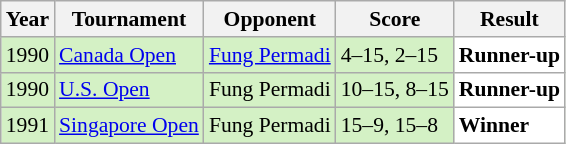<table class="sortable wikitable" style="font-size: 90%;">
<tr>
<th>Year</th>
<th>Tournament</th>
<th>Opponent</th>
<th>Score</th>
<th>Result</th>
</tr>
<tr style="background:#D4F1C5">
<td align="center">1990</td>
<td align="left"><a href='#'>Canada Open</a></td>
<td align="left"> <a href='#'>Fung Permadi</a></td>
<td align="left">4–15, 2–15</td>
<td style="text-align:left; background:white"> <strong>Runner-up</strong></td>
</tr>
<tr style="background:#D4F1C5">
<td align="center">1990</td>
<td align="left"><a href='#'>U.S. Open</a></td>
<td align="left"> Fung Permadi</td>
<td align="left">10–15, 8–15</td>
<td style="text-align:left; background:white"> <strong>Runner-up</strong></td>
</tr>
<tr style="background:#D4F1C5">
<td align="center">1991</td>
<td align="left"><a href='#'>Singapore Open</a></td>
<td align="left"> Fung Permadi</td>
<td align="left">15–9, 15–8</td>
<td style="text-align:left; background:white"> <strong>Winner</strong></td>
</tr>
</table>
